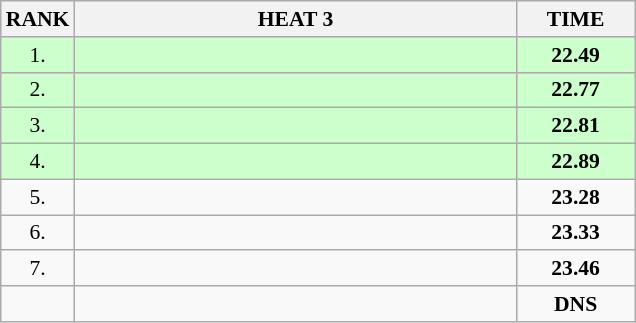<table class="wikitable" style="border-collapse: collapse; font-size: 90%;">
<tr>
<th>RANK</th>
<th style="width: 20em">HEAT 3</th>
<th style="width: 5em">TIME</th>
</tr>
<tr style="background:#ccffcc;">
<td align="center">1.</td>
<td></td>
<td align="center"><strong>22.49</strong></td>
</tr>
<tr style="background:#ccffcc;">
<td align="center">2.</td>
<td></td>
<td align="center"><strong>22.77</strong></td>
</tr>
<tr style="background:#ccffcc;">
<td align="center">3.</td>
<td></td>
<td align="center"><strong>22.81</strong></td>
</tr>
<tr style="background:#ccffcc;">
<td align="center">4.</td>
<td></td>
<td align="center"><strong>22.89</strong></td>
</tr>
<tr>
<td align="center">5.</td>
<td></td>
<td align="center"><strong>23.28</strong></td>
</tr>
<tr>
<td align="center">6.</td>
<td></td>
<td align="center"><strong>23.33</strong></td>
</tr>
<tr>
<td align="center">7.</td>
<td></td>
<td align="center"><strong>23.46</strong></td>
</tr>
<tr>
<td align="center"></td>
<td></td>
<td align="center"><strong>DNS</strong></td>
</tr>
</table>
